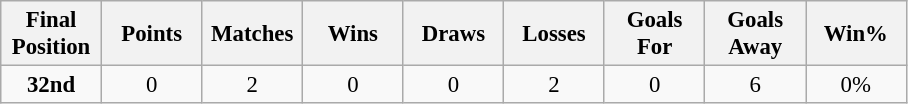<table class="wikitable" style="font-size: 95%; text-align: center;">
<tr>
<th width=60>Final Position</th>
<th width=60>Points</th>
<th width=60>Matches</th>
<th width=60>Wins</th>
<th width=60>Draws</th>
<th width=60>Losses</th>
<th width=60>Goals For</th>
<th width=60>Goals Away</th>
<th width=60>Win%</th>
</tr>
<tr>
<td><strong>32nd</strong></td>
<td>0</td>
<td>2</td>
<td>0</td>
<td>0</td>
<td>2</td>
<td>0</td>
<td>6</td>
<td>0%</td>
</tr>
</table>
